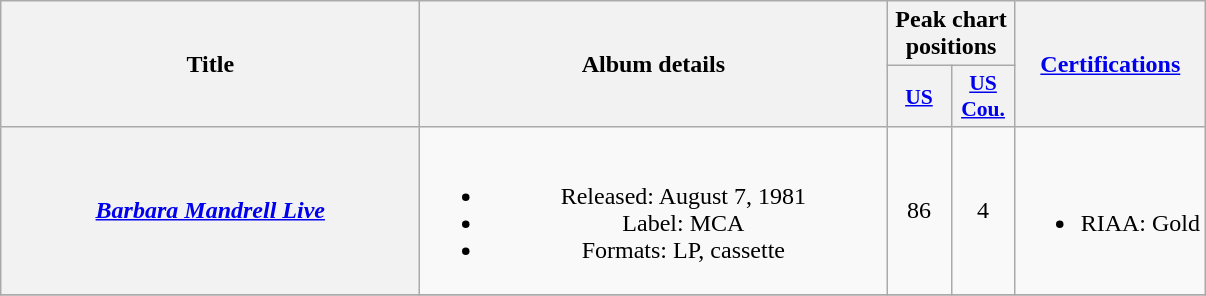<table class="wikitable plainrowheaders" style="text-align:center;" border="1">
<tr>
<th scope="col" rowspan="2" style="width:17em;">Title</th>
<th scope="col" rowspan="2" style="width:19em;">Album details</th>
<th scope="col" colspan="2">Peak chart<br>positions</th>
<th scope="col" rowspan="2"><a href='#'>Certifications</a></th>
</tr>
<tr>
<th scope="col" style="width:2.5em;font-size:90%;"><a href='#'>US</a><br></th>
<th scope="col" style="width:2.5em;font-size:90%;"><a href='#'>US<br>Cou.</a><br></th>
</tr>
<tr>
<th scope="row"><em><a href='#'>Barbara Mandrell Live</a></em></th>
<td><br><ul><li>Released: August 7, 1981</li><li>Label: MCA</li><li>Formats: LP, cassette</li></ul></td>
<td>86</td>
<td>4</td>
<td><br><ul><li>RIAA: Gold</li></ul></td>
</tr>
<tr>
</tr>
</table>
